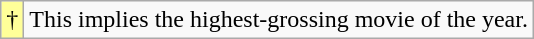<table class="wikitable">
<tr>
<td style="background-color:#FFFF99">†</td>
<td>This implies the highest-grossing movie of the year.</td>
</tr>
</table>
